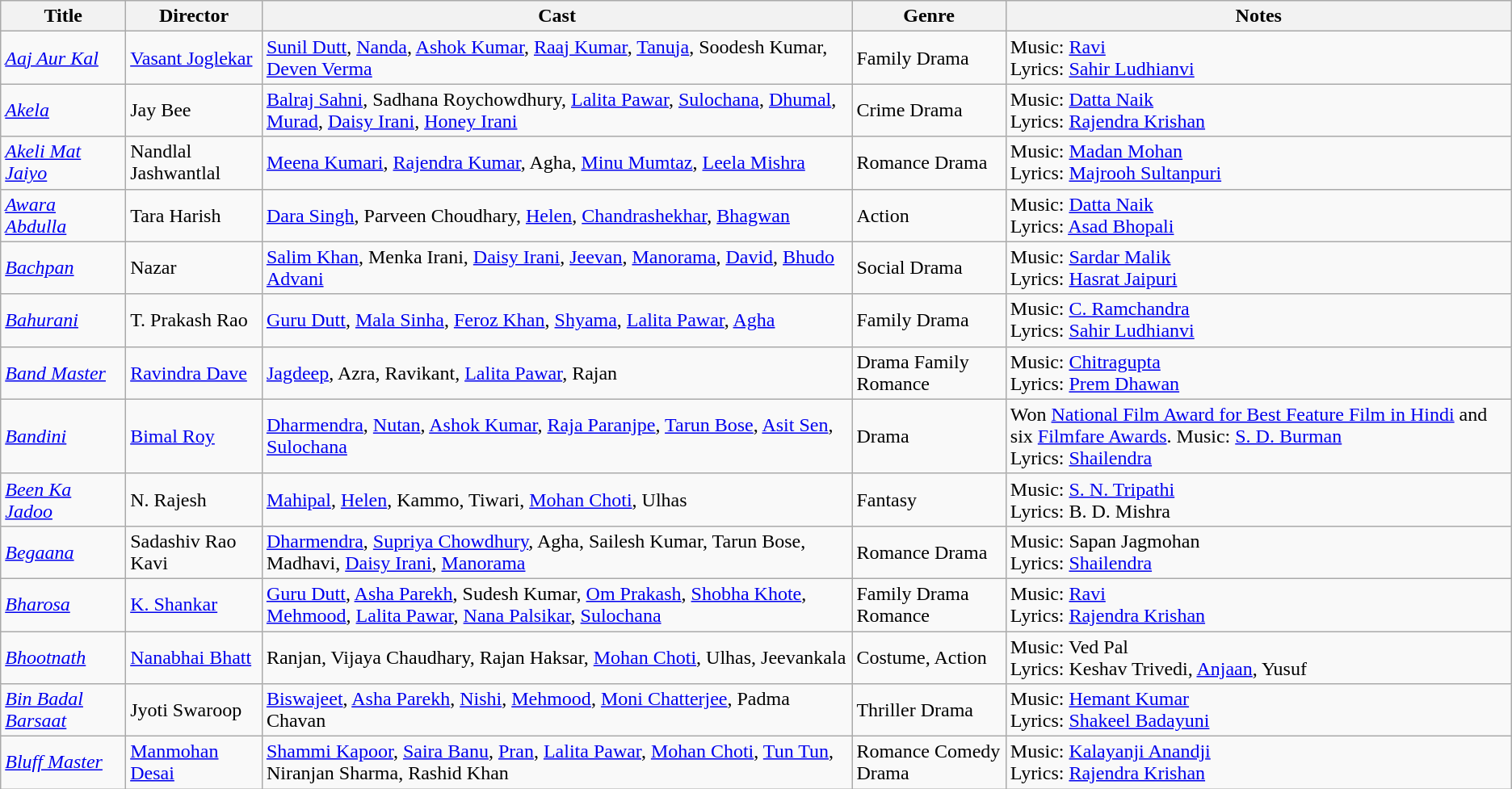<table class="wikitable">
<tr>
<th>Title</th>
<th>Director</th>
<th>Cast</th>
<th>Genre</th>
<th>Notes</th>
</tr>
<tr>
<td><em><a href='#'>Aaj Aur Kal</a></em></td>
<td><a href='#'>Vasant Joglekar</a></td>
<td><a href='#'>Sunil Dutt</a>, <a href='#'>Nanda</a>, <a href='#'>Ashok Kumar</a>, <a href='#'>Raaj Kumar</a>, <a href='#'>Tanuja</a>, Soodesh Kumar, <a href='#'>Deven Verma</a></td>
<td>Family Drama</td>
<td>Music: <a href='#'>Ravi</a><br>Lyrics: <a href='#'>Sahir Ludhianvi</a></td>
</tr>
<tr>
<td><em><a href='#'>Akela</a></em></td>
<td>Jay Bee</td>
<td><a href='#'>Balraj Sahni</a>, Sadhana Roychowdhury, <a href='#'>Lalita Pawar</a>, <a href='#'>Sulochana</a>, <a href='#'>Dhumal</a>, <a href='#'>Murad</a>, <a href='#'>Daisy Irani</a>, <a href='#'>Honey Irani</a></td>
<td>Crime Drama</td>
<td>Music: <a href='#'>Datta Naik</a><br>Lyrics: <a href='#'>Rajendra Krishan</a></td>
</tr>
<tr>
<td><em><a href='#'>Akeli Mat Jaiyo</a></em></td>
<td>Nandlal Jashwantlal</td>
<td><a href='#'>Meena Kumari</a>, <a href='#'>Rajendra Kumar</a>, Agha, <a href='#'>Minu Mumtaz</a>, <a href='#'>Leela Mishra</a></td>
<td>Romance Drama</td>
<td>Music: <a href='#'>Madan Mohan</a><br>Lyrics: <a href='#'>Majrooh Sultanpuri</a></td>
</tr>
<tr>
<td><em><a href='#'>Awara Abdulla</a></em></td>
<td>Tara Harish</td>
<td><a href='#'>Dara Singh</a>, Parveen Choudhary, <a href='#'>Helen</a>, <a href='#'>Chandrashekhar</a>, <a href='#'>Bhagwan</a></td>
<td>Action</td>
<td>Music: <a href='#'>Datta Naik</a><br>Lyrics: <a href='#'>Asad Bhopali</a></td>
</tr>
<tr>
<td><em><a href='#'>Bachpan</a></em></td>
<td>Nazar</td>
<td><a href='#'>Salim Khan</a>, Menka Irani, <a href='#'>Daisy Irani</a>, <a href='#'>Jeevan</a>, <a href='#'>Manorama</a>, <a href='#'>David</a>, <a href='#'>Bhudo Advani</a></td>
<td>Social Drama</td>
<td>Music: <a href='#'>Sardar Malik</a><br>Lyrics: <a href='#'>Hasrat Jaipuri</a></td>
</tr>
<tr>
<td><em><a href='#'>Bahurani</a></em></td>
<td>T. Prakash Rao</td>
<td><a href='#'>Guru Dutt</a>, <a href='#'>Mala Sinha</a>, <a href='#'>Feroz Khan</a>, <a href='#'>Shyama</a>, <a href='#'>Lalita Pawar</a>, <a href='#'>Agha</a></td>
<td>Family Drama</td>
<td>Music: <a href='#'>C. Ramchandra</a><br>Lyrics: <a href='#'>Sahir Ludhianvi</a></td>
</tr>
<tr>
<td><em><a href='#'>Band Master</a></em></td>
<td><a href='#'>Ravindra Dave</a></td>
<td><a href='#'>Jagdeep</a>, Azra, Ravikant, <a href='#'>Lalita Pawar</a>, Rajan</td>
<td>Drama Family Romance</td>
<td>Music: <a href='#'>Chitragupta</a><br>Lyrics: <a href='#'>Prem Dhawan</a></td>
</tr>
<tr>
<td><em><a href='#'>Bandini</a></em></td>
<td><a href='#'>Bimal Roy</a></td>
<td><a href='#'>Dharmendra</a>, <a href='#'>Nutan</a>, <a href='#'>Ashok Kumar</a>, <a href='#'>Raja Paranjpe</a>, <a href='#'>Tarun Bose</a>, <a href='#'>Asit Sen</a>, <a href='#'>Sulochana</a></td>
<td>Drama</td>
<td>Won <a href='#'>National Film Award for Best Feature Film in Hindi</a> and six <a href='#'>Filmfare Awards</a>. Music: <a href='#'>S. D. Burman</a><br>Lyrics: <a href='#'>Shailendra</a></td>
</tr>
<tr>
<td><em><a href='#'>Been Ka Jadoo</a></em></td>
<td>N. Rajesh</td>
<td><a href='#'>Mahipal</a>, <a href='#'>Helen</a>, Kammo, Tiwari, <a href='#'>Mohan Choti</a>, Ulhas</td>
<td>Fantasy</td>
<td>Music: <a href='#'>S. N. Tripathi</a><br>Lyrics: B. D. Mishra</td>
</tr>
<tr>
<td><em><a href='#'>Begaana</a></em></td>
<td>Sadashiv Rao Kavi</td>
<td><a href='#'>Dharmendra</a>, <a href='#'>Supriya Chowdhury</a>, Agha, Sailesh Kumar, Tarun Bose, Madhavi, <a href='#'>Daisy Irani</a>, <a href='#'>Manorama</a></td>
<td>Romance Drama</td>
<td>Music: Sapan Jagmohan<br>Lyrics: <a href='#'>Shailendra</a></td>
</tr>
<tr>
<td><em><a href='#'>Bharosa</a></em></td>
<td><a href='#'>K. Shankar</a></td>
<td><a href='#'>Guru Dutt</a>, <a href='#'>Asha Parekh</a>,  Sudesh Kumar, <a href='#'>Om Prakash</a>, <a href='#'>Shobha Khote</a>, <a href='#'>Mehmood</a>, <a href='#'>Lalita Pawar</a>, <a href='#'>Nana Palsikar</a>, <a href='#'>Sulochana</a></td>
<td>Family Drama Romance</td>
<td>Music: <a href='#'>Ravi</a><br>Lyrics: <a href='#'>Rajendra Krishan</a></td>
</tr>
<tr>
<td><em><a href='#'>Bhootnath</a></em></td>
<td><a href='#'>Nanabhai Bhatt</a></td>
<td>Ranjan, Vijaya Chaudhary, Rajan Haksar, <a href='#'>Mohan Choti</a>, Ulhas, Jeevankala</td>
<td>Costume, Action</td>
<td>Music: Ved Pal<br>Lyrics: Keshav Trivedi, <a href='#'>Anjaan</a>, Yusuf</td>
</tr>
<tr>
<td><em><a href='#'>Bin Badal Barsaat</a></em></td>
<td>Jyoti Swaroop</td>
<td><a href='#'>Biswajeet</a>, <a href='#'>Asha Parekh</a>, <a href='#'>Nishi</a>, <a href='#'>Mehmood</a>, <a href='#'>Moni Chatterjee</a>, Padma Chavan</td>
<td>Thriller Drama</td>
<td>Music: <a href='#'>Hemant Kumar</a><br>Lyrics: <a href='#'>Shakeel Badayuni</a></td>
</tr>
<tr>
<td><em><a href='#'>Bluff Master</a></em></td>
<td><a href='#'>Manmohan Desai</a></td>
<td><a href='#'>Shammi Kapoor</a>, <a href='#'>Saira Banu</a>, <a href='#'>Pran</a>, <a href='#'>Lalita Pawar</a>, <a href='#'>Mohan Choti</a>, <a href='#'>Tun Tun</a>, Niranjan Sharma, Rashid Khan</td>
<td>Romance Comedy Drama</td>
<td>Music: <a href='#'>Kalayanji Anandji</a><br>Lyrics: <a href='#'>Rajendra Krishan</a></td>
</tr>
</table>
